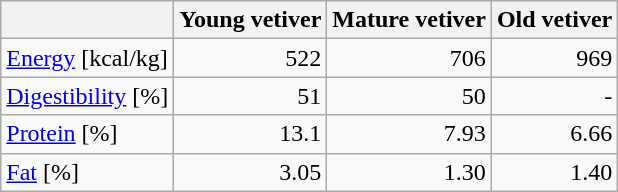<table class="wikitable">
<tr>
<th></th>
<th>Young vetiver</th>
<th>Mature vetiver</th>
<th>Old vetiver</th>
</tr>
<tr>
<td><a href='#'>Energy</a> [kcal/kg]</td>
<td align="right">522</td>
<td align="right">706</td>
<td align="right">969</td>
</tr>
<tr>
<td><a href='#'>Digestibility</a> [%]</td>
<td align="right">51</td>
<td align="right">50</td>
<td align="right">-</td>
</tr>
<tr>
<td><a href='#'>Protein</a> [%]</td>
<td align="right">13.1</td>
<td align="right">7.93</td>
<td align="right">6.66</td>
</tr>
<tr>
<td><a href='#'>Fat</a> [%]</td>
<td align="right">3.05</td>
<td align="right">1.30</td>
<td align="right">1.40</td>
</tr>
</table>
